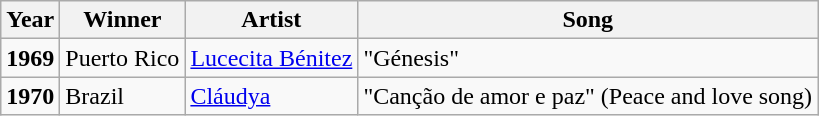<table class="wikitable">
<tr>
<th>Year</th>
<th>Winner</th>
<th>Artist</th>
<th>Song</th>
</tr>
<tr>
<td><strong>1969</strong></td>
<td> Puerto Rico</td>
<td><a href='#'>Lucecita Bénitez</a></td>
<td>"Génesis"</td>
</tr>
<tr>
<td><strong>1970</strong></td>
<td> Brazil</td>
<td><a href='#'>Cláudya</a></td>
<td>"Canção de amor e paz" (Peace and love song)</td>
</tr>
</table>
